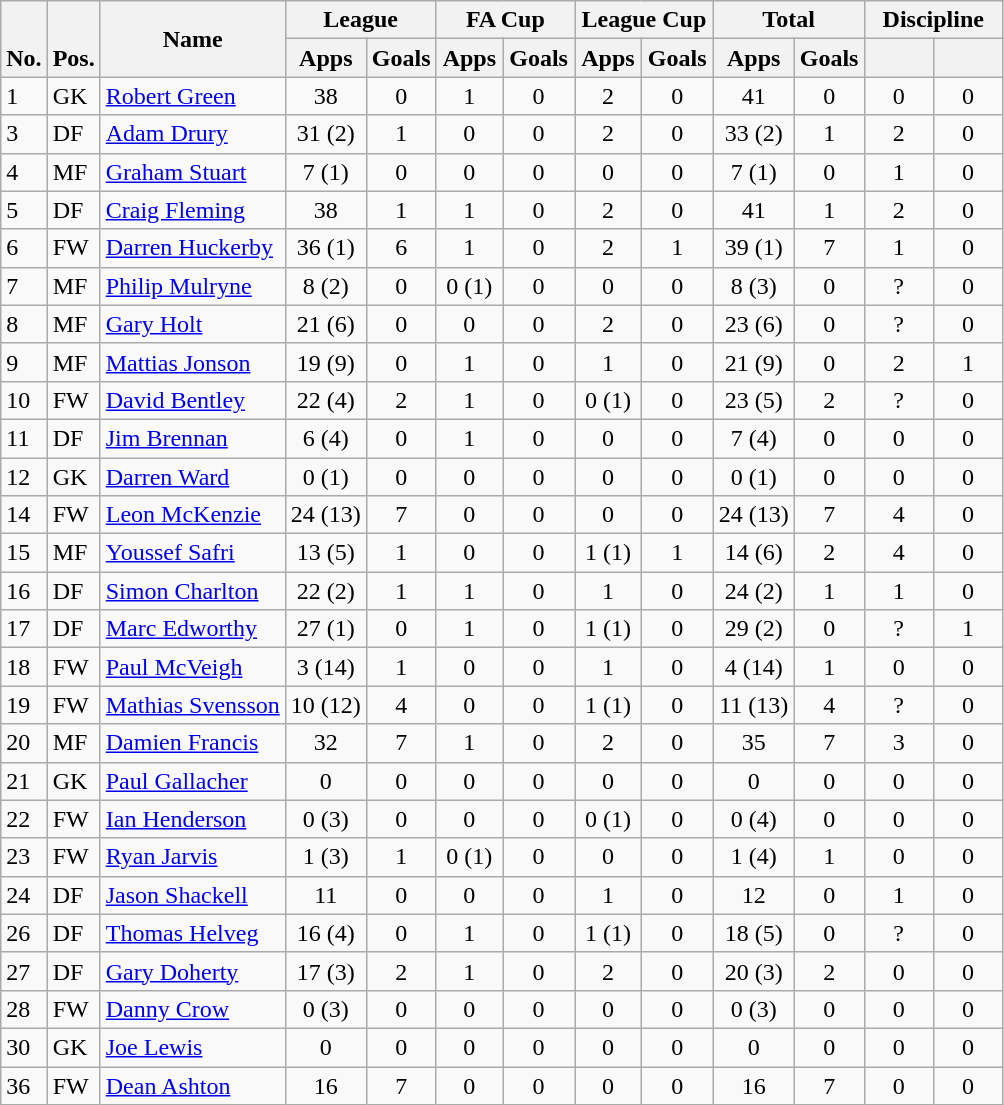<table class="wikitable" style="text-align:center">
<tr>
<th rowspan="2" valign="bottom">No.</th>
<th rowspan="2" valign="bottom">Pos.</th>
<th rowspan="2">Name</th>
<th colspan="2" width="85">League</th>
<th colspan="2" width="85">FA Cup</th>
<th colspan="2" width="85">League Cup</th>
<th colspan="2" width="85">Total</th>
<th colspan="2" width="85">Discipline</th>
</tr>
<tr>
<th>Apps</th>
<th>Goals</th>
<th>Apps</th>
<th>Goals</th>
<th>Apps</th>
<th>Goals</th>
<th>Apps</th>
<th>Goals</th>
<th></th>
<th></th>
</tr>
<tr>
<td align="left">1</td>
<td align="left">GK</td>
<td align="left"> <a href='#'>Robert Green</a></td>
<td>38</td>
<td>0</td>
<td>1</td>
<td>0</td>
<td>2</td>
<td>0</td>
<td>41</td>
<td>0</td>
<td>0</td>
<td>0</td>
</tr>
<tr>
<td align="left">3</td>
<td align="left">DF</td>
<td align="left"> <a href='#'>Adam Drury</a></td>
<td>31 (2)</td>
<td>1</td>
<td>0</td>
<td>0</td>
<td>2</td>
<td>0</td>
<td>33 (2)</td>
<td>1</td>
<td>2</td>
<td>0</td>
</tr>
<tr>
<td align="left">4</td>
<td align="left">MF</td>
<td align="left"> <a href='#'>Graham Stuart</a></td>
<td>7 (1)</td>
<td>0</td>
<td>0</td>
<td>0</td>
<td>0</td>
<td>0</td>
<td>7 (1)</td>
<td>0</td>
<td>1</td>
<td>0</td>
</tr>
<tr>
<td align="left">5</td>
<td align="left">DF</td>
<td align="left"> <a href='#'>Craig Fleming</a></td>
<td>38</td>
<td>1</td>
<td>1</td>
<td>0</td>
<td>2</td>
<td>0</td>
<td>41</td>
<td>1</td>
<td>2</td>
<td>0</td>
</tr>
<tr>
<td align="left">6</td>
<td align="left">FW</td>
<td align="left"> <a href='#'>Darren Huckerby</a></td>
<td>36 (1)</td>
<td>6</td>
<td>1</td>
<td>0</td>
<td>2</td>
<td>1</td>
<td>39 (1)</td>
<td>7</td>
<td>1</td>
<td>0</td>
</tr>
<tr>
<td align="left">7</td>
<td align="left">MF</td>
<td align="left"> <a href='#'>Philip Mulryne</a></td>
<td>8 (2)</td>
<td>0</td>
<td>0 (1)</td>
<td>0</td>
<td>0</td>
<td>0</td>
<td>8 (3)</td>
<td>0</td>
<td>?</td>
<td>0</td>
</tr>
<tr>
<td align="left">8</td>
<td align="left">MF</td>
<td align="left"> <a href='#'>Gary Holt</a></td>
<td>21 (6)</td>
<td>0</td>
<td>0</td>
<td>0</td>
<td>2</td>
<td>0</td>
<td>23 (6)</td>
<td>0</td>
<td>?</td>
<td>0</td>
</tr>
<tr>
<td align="left">9</td>
<td align="left">MF</td>
<td align="left"> <a href='#'>Mattias Jonson</a></td>
<td>19 (9)</td>
<td>0</td>
<td>1</td>
<td>0</td>
<td>1</td>
<td>0</td>
<td>21 (9)</td>
<td>0</td>
<td>2</td>
<td>1</td>
</tr>
<tr>
<td align="left">10</td>
<td align="left">FW</td>
<td align="left"> <a href='#'>David Bentley</a></td>
<td>22 (4)</td>
<td>2</td>
<td>1</td>
<td>0</td>
<td>0 (1)</td>
<td>0</td>
<td>23 (5)</td>
<td>2</td>
<td>?</td>
<td>0</td>
</tr>
<tr>
<td align="left">11</td>
<td align="left">DF</td>
<td align="left"> <a href='#'>Jim Brennan</a></td>
<td>6 (4)</td>
<td>0</td>
<td>1</td>
<td>0</td>
<td>0</td>
<td>0</td>
<td>7 (4)</td>
<td>0</td>
<td>0</td>
<td>0</td>
</tr>
<tr>
<td align="left">12</td>
<td align="left">GK</td>
<td align="left"> <a href='#'>Darren Ward</a></td>
<td>0 (1)</td>
<td>0</td>
<td>0</td>
<td>0</td>
<td>0</td>
<td>0</td>
<td>0 (1)</td>
<td>0</td>
<td>0</td>
<td>0</td>
</tr>
<tr>
<td align="left">14</td>
<td align="left">FW</td>
<td align="left"> <a href='#'>Leon McKenzie</a></td>
<td>24 (13)</td>
<td>7</td>
<td>0</td>
<td>0</td>
<td>0</td>
<td>0</td>
<td>24 (13)</td>
<td>7</td>
<td>4</td>
<td>0</td>
</tr>
<tr>
<td align="left">15</td>
<td align="left">MF</td>
<td align="left"> <a href='#'>Youssef Safri</a></td>
<td>13 (5)</td>
<td>1</td>
<td>0</td>
<td>0</td>
<td>1 (1)</td>
<td>1</td>
<td>14 (6)</td>
<td>2</td>
<td>4</td>
<td>0</td>
</tr>
<tr>
<td align="left">16</td>
<td align="left">DF</td>
<td align="left"> <a href='#'>Simon Charlton</a></td>
<td>22 (2)</td>
<td>1</td>
<td>1</td>
<td>0</td>
<td>1</td>
<td>0</td>
<td>24 (2)</td>
<td>1</td>
<td>1</td>
<td>0</td>
</tr>
<tr>
<td align="left">17</td>
<td align="left">DF</td>
<td align="left"> <a href='#'>Marc Edworthy</a></td>
<td>27 (1)</td>
<td>0</td>
<td>1</td>
<td>0</td>
<td>1 (1)</td>
<td>0</td>
<td>29 (2)</td>
<td>0</td>
<td>?</td>
<td>1</td>
</tr>
<tr>
<td align="left">18</td>
<td align="left">FW</td>
<td align="left"> <a href='#'>Paul McVeigh</a></td>
<td>3 (14)</td>
<td>1</td>
<td>0</td>
<td>0</td>
<td>1</td>
<td>0</td>
<td>4 (14)</td>
<td>1</td>
<td>0</td>
<td>0</td>
</tr>
<tr>
<td align="left">19</td>
<td align="left">FW</td>
<td align="left"> <a href='#'>Mathias Svensson</a></td>
<td>10 (12)</td>
<td>4</td>
<td>0</td>
<td>0</td>
<td>1 (1)</td>
<td>0</td>
<td>11 (13)</td>
<td>4</td>
<td>?</td>
<td>0</td>
</tr>
<tr>
<td align="left">20</td>
<td align="left">MF</td>
<td align="left"> <a href='#'>Damien Francis</a></td>
<td>32</td>
<td>7</td>
<td>1</td>
<td>0</td>
<td>2</td>
<td>0</td>
<td>35</td>
<td>7</td>
<td>3</td>
<td>0</td>
</tr>
<tr>
<td align="left">21</td>
<td align="left">GK</td>
<td align="left"> <a href='#'>Paul Gallacher</a></td>
<td>0</td>
<td>0</td>
<td>0</td>
<td>0</td>
<td>0</td>
<td>0</td>
<td>0</td>
<td>0</td>
<td>0</td>
<td>0</td>
</tr>
<tr>
<td align="left">22</td>
<td align="left">FW</td>
<td align="left"> <a href='#'>Ian Henderson</a></td>
<td>0 (3)</td>
<td>0</td>
<td>0</td>
<td>0</td>
<td>0 (1)</td>
<td>0</td>
<td>0 (4)</td>
<td>0</td>
<td>0</td>
<td>0</td>
</tr>
<tr>
<td align="left">23</td>
<td align="left">FW</td>
<td align="left"> <a href='#'>Ryan Jarvis</a></td>
<td>1 (3)</td>
<td>1</td>
<td>0 (1)</td>
<td>0</td>
<td>0</td>
<td>0</td>
<td>1 (4)</td>
<td>1</td>
<td>0</td>
<td>0</td>
</tr>
<tr>
<td align="left">24</td>
<td align="left">DF</td>
<td align="left"> <a href='#'>Jason Shackell</a></td>
<td>11</td>
<td>0</td>
<td>0</td>
<td>0</td>
<td>1</td>
<td>0</td>
<td>12</td>
<td>0</td>
<td>1</td>
<td>0</td>
</tr>
<tr>
<td align="left">26</td>
<td align="left">DF</td>
<td align="left"> <a href='#'>Thomas Helveg</a></td>
<td>16 (4)</td>
<td>0</td>
<td>1</td>
<td>0</td>
<td>1 (1)</td>
<td>0</td>
<td>18 (5)</td>
<td>0</td>
<td>?</td>
<td>0</td>
</tr>
<tr>
<td align="left">27</td>
<td align="left">DF</td>
<td align="left"> <a href='#'>Gary Doherty</a></td>
<td>17 (3)</td>
<td>2</td>
<td>1</td>
<td>0</td>
<td>2</td>
<td>0</td>
<td>20 (3)</td>
<td>2</td>
<td>0</td>
<td>0</td>
</tr>
<tr>
<td align="left">28</td>
<td align="left">FW</td>
<td align="left"> <a href='#'>Danny Crow</a></td>
<td>0 (3)</td>
<td>0</td>
<td>0</td>
<td>0</td>
<td>0</td>
<td>0</td>
<td>0 (3)</td>
<td>0</td>
<td>0</td>
<td>0</td>
</tr>
<tr>
<td align="left">30</td>
<td align="left">GK</td>
<td align="left"> <a href='#'>Joe Lewis</a></td>
<td>0</td>
<td>0</td>
<td>0</td>
<td>0</td>
<td>0</td>
<td>0</td>
<td>0</td>
<td>0</td>
<td>0</td>
<td>0</td>
</tr>
<tr>
<td align="left">36</td>
<td align="left">FW</td>
<td align="left"> <a href='#'>Dean Ashton</a></td>
<td>16</td>
<td>7</td>
<td>0</td>
<td>0</td>
<td>0</td>
<td>0</td>
<td>16</td>
<td>7</td>
<td>0</td>
<td>0</td>
</tr>
</table>
